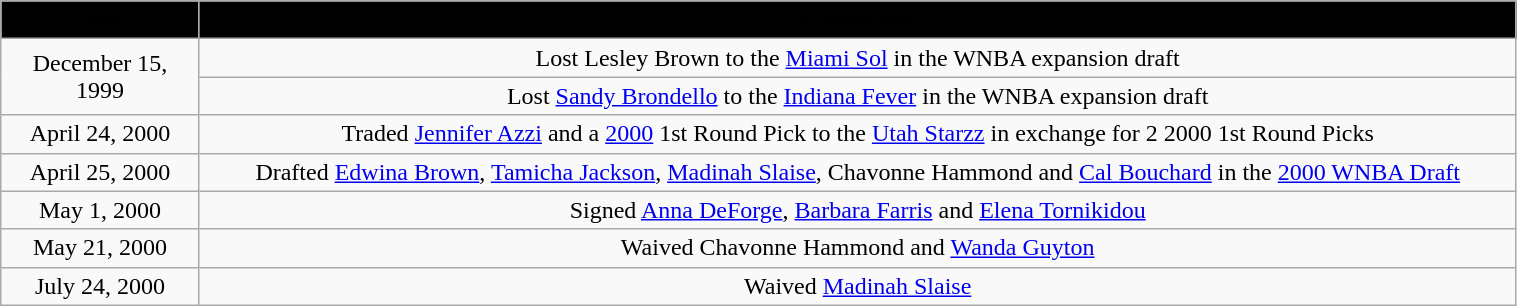<table class="wikitable" style="width:80%; text-align: center;">
<tr>
<th style="background: #010101" width=125"><span>Date</span></th>
<th style="background: #010101"><span>Transaction</span></th>
</tr>
<tr>
<td rowspan="2">December 15, 1999</td>
<td>Lost Lesley Brown to the <a href='#'>Miami Sol</a> in the WNBA expansion draft</td>
</tr>
<tr>
<td>Lost <a href='#'>Sandy Brondello</a> to the <a href='#'>Indiana Fever</a> in the WNBA expansion draft</td>
</tr>
<tr>
<td>April 24, 2000</td>
<td>Traded <a href='#'>Jennifer Azzi</a> and a <a href='#'>2000</a> 1st Round Pick to the <a href='#'>Utah Starzz</a> in exchange for 2 2000 1st Round Picks</td>
</tr>
<tr>
<td>April 25, 2000</td>
<td>Drafted <a href='#'>Edwina Brown</a>, <a href='#'>Tamicha Jackson</a>, <a href='#'>Madinah Slaise</a>, Chavonne Hammond and <a href='#'>Cal Bouchard</a> in the <a href='#'>2000 WNBA Draft</a></td>
</tr>
<tr>
<td>May 1, 2000</td>
<td>Signed <a href='#'>Anna DeForge</a>, <a href='#'>Barbara Farris</a> and <a href='#'>Elena Tornikidou</a></td>
</tr>
<tr>
<td>May 21, 2000</td>
<td>Waived Chavonne Hammond and <a href='#'>Wanda Guyton</a></td>
</tr>
<tr>
<td>July 24, 2000</td>
<td>Waived <a href='#'>Madinah Slaise</a></td>
</tr>
</table>
